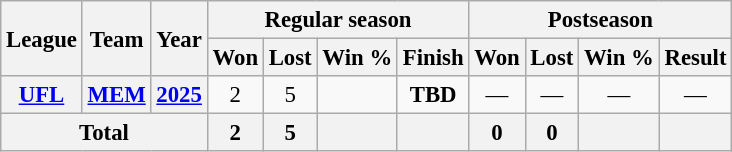<table class="wikitable" style="font-size: 95%; text-align:center;">
<tr>
<th rowspan="2">League</th>
<th rowspan="2">Team</th>
<th rowspan="2">Year</th>
<th colspan="4">Regular season</th>
<th colspan="4">Postseason</th>
</tr>
<tr>
<th>Won</th>
<th>Lost</th>
<th>Win %</th>
<th>Finish</th>
<th>Won</th>
<th>Lost</th>
<th>Win %</th>
<th>Result</th>
</tr>
<tr>
<th><a href='#'>UFL</a></th>
<th><a href='#'>MEM</a></th>
<th><a href='#'>2025</a></th>
<td>2</td>
<td>5</td>
<td></td>
<td><strong>TBD</strong></td>
<td>—</td>
<td>—</td>
<td>—</td>
<td>—</td>
</tr>
<tr>
<th colspan="3">Total</th>
<th>2</th>
<th>5</th>
<th></th>
<th></th>
<th>0</th>
<th>0</th>
<th></th>
<th></th>
</tr>
</table>
